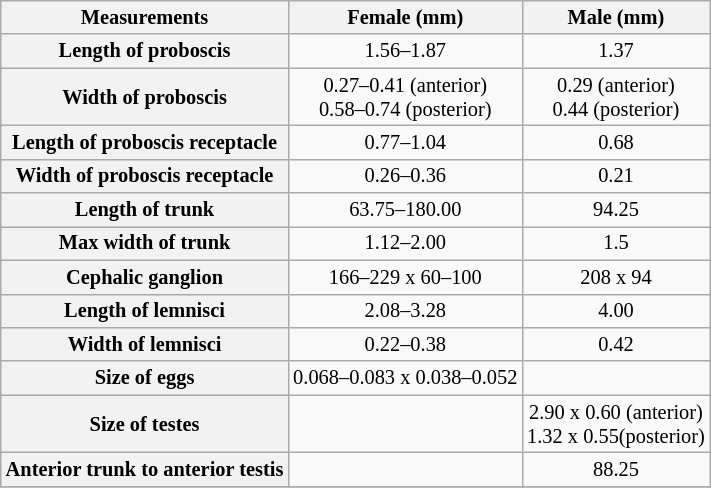<table class="wikitable floatright" style="text-align: center; font-size: 85%;">
<tr>
<th scope="col">Measurements</th>
<th scope="col">Female (mm)</th>
<th scope="col">Male (mm)</th>
</tr>
<tr>
<th scope="row">Length of proboscis</th>
<td>1.56–1.87</td>
<td>1.37</td>
</tr>
<tr>
<th scope="row">Width of proboscis</th>
<td>0.27–0.41 (anterior)<br>0.58–0.74 (posterior)</td>
<td>0.29 (anterior)<br>0.44 (posterior)</td>
</tr>
<tr>
<th scope="row">Length of proboscis receptacle</th>
<td>0.77–1.04</td>
<td>0.68</td>
</tr>
<tr>
<th scope="row">Width of proboscis receptacle</th>
<td>0.26–0.36</td>
<td>0.21</td>
</tr>
<tr>
<th scope="row">Length of trunk</th>
<td>63.75–180.00</td>
<td>94.25</td>
</tr>
<tr>
<th scope="row">Max width of trunk</th>
<td>1.12–2.00</td>
<td>1.5</td>
</tr>
<tr>
<th scope="row">Cephalic ganglion</th>
<td>166–229 x 60–100</td>
<td>208 x 94</td>
</tr>
<tr>
<th scope="row">Length of lemnisci</th>
<td>2.08–3.28</td>
<td>4.00</td>
</tr>
<tr>
<th scope="row">Width of lemnisci</th>
<td>0.22–0.38</td>
<td>0.42</td>
</tr>
<tr>
<th scope="row">Size of eggs</th>
<td>0.068–0.083 x 0.038–0.052</td>
<td></td>
</tr>
<tr>
<th scope="row">Size of testes</th>
<td></td>
<td>2.90 x 0.60 (anterior)<br>1.32 x 0.55(posterior)</td>
</tr>
<tr>
<th scope="row">Anterior trunk to anterior testis</th>
<td></td>
<td>88.25</td>
</tr>
<tr>
</tr>
</table>
